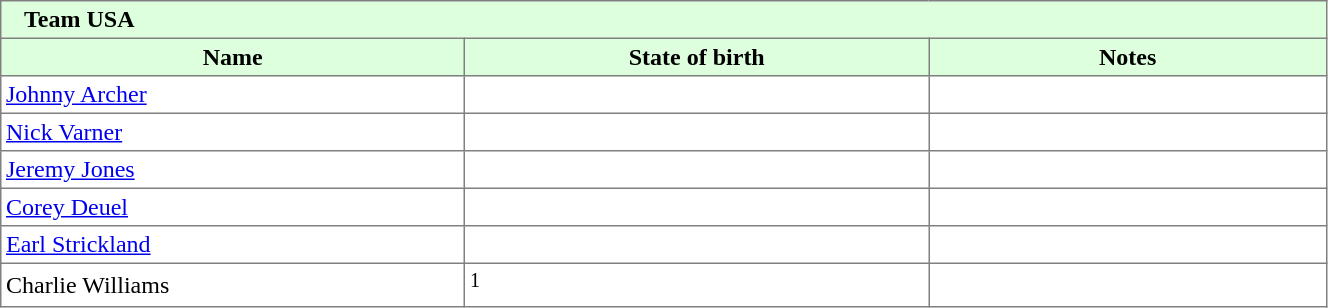<table border="1" cellpadding="3" width="70%" style="border-collapse: collapse;">
<tr bgcolor="#ddffdd">
<td colspan=3>   <strong>Team USA</strong></td>
</tr>
<tr bgcolor="#ddffdd">
<th width=35%>Name</th>
<th width=35%>State of birth</th>
<th width=30%%>Notes</th>
</tr>
<tr>
<td><a href='#'>Johnny Archer</a></td>
<td></td>
<td></td>
</tr>
<tr>
<td><a href='#'>Nick Varner</a></td>
<td></td>
<td></td>
</tr>
<tr>
<td><a href='#'>Jeremy Jones</a></td>
<td></td>
<td></td>
</tr>
<tr>
<td><a href='#'>Corey Deuel</a></td>
<td></td>
<td></td>
</tr>
<tr>
<td><a href='#'>Earl Strickland</a></td>
<td></td>
<td></td>
</tr>
<tr>
<td>Charlie Williams</td>
<td><sup>1</sup></td>
<td></td>
</tr>
</table>
